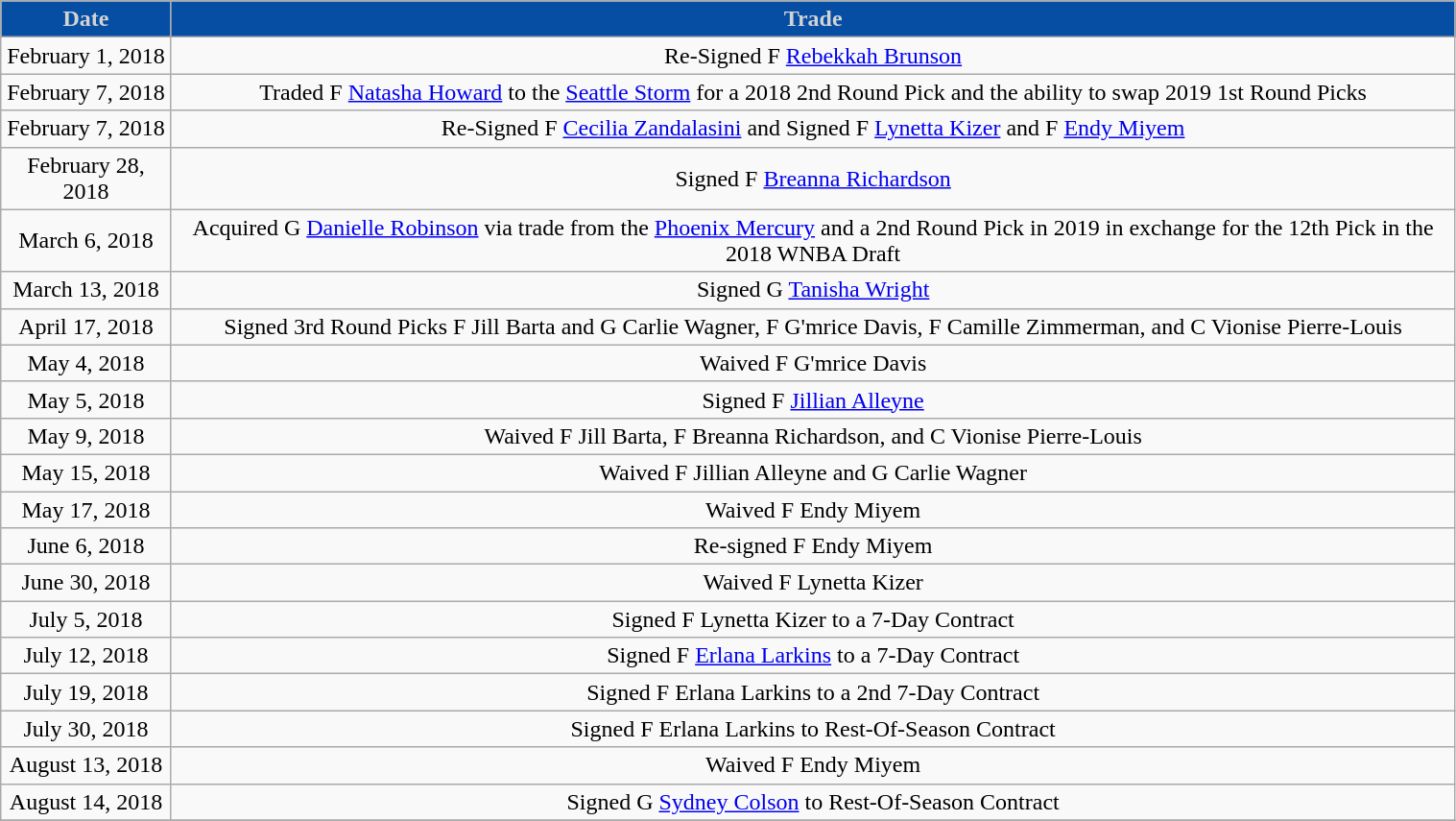<table class="wikitable" style="width:80%; text-align: center">
<tr>
<th style="background:#054EA4;color:#D3D3D3; width=125">Date</th>
<th style="background:#054EA4;color:#D3D3D3;" colspan="2">Trade</th>
</tr>
<tr>
<td>February 1, 2018</td>
<td>Re-Signed F <a href='#'>Rebekkah Brunson</a></td>
</tr>
<tr>
<td>February 7, 2018</td>
<td>Traded F <a href='#'>Natasha Howard</a> to the <a href='#'>Seattle Storm</a> for a 2018 2nd Round Pick and the ability to swap 2019 1st Round Picks </td>
</tr>
<tr>
<td>February 7, 2018</td>
<td>Re-Signed F <a href='#'>Cecilia Zandalasini</a> and Signed F <a href='#'>Lynetta Kizer</a> and F <a href='#'>Endy Miyem</a></td>
</tr>
<tr>
<td>February 28, 2018</td>
<td>Signed F <a href='#'>Breanna Richardson</a></td>
</tr>
<tr>
<td>March 6, 2018</td>
<td>Acquired G <a href='#'>Danielle Robinson</a> via trade from the <a href='#'>Phoenix Mercury</a> and a 2nd Round Pick in 2019 in exchange for the 12th Pick in the 2018 WNBA Draft </td>
</tr>
<tr>
<td>March 13, 2018</td>
<td>Signed G <a href='#'>Tanisha Wright</a></td>
</tr>
<tr>
<td>April 17, 2018</td>
<td>Signed 3rd Round Picks F Jill Barta and G Carlie Wagner, F G'mrice Davis, F Camille Zimmerman, and C Vionise Pierre-Louis </td>
</tr>
<tr>
<td>May 4, 2018</td>
<td>Waived F G'mrice Davis </td>
</tr>
<tr>
<td>May 5, 2018</td>
<td>Signed F <a href='#'>Jillian Alleyne</a></td>
</tr>
<tr>
<td>May 9, 2018</td>
<td>Waived F Jill Barta, F Breanna Richardson, and C Vionise Pierre-Louis </td>
</tr>
<tr>
<td>May 15, 2018</td>
<td>Waived F Jillian Alleyne and G Carlie Wagner </td>
</tr>
<tr>
<td>May 17, 2018</td>
<td>Waived F Endy Miyem </td>
</tr>
<tr>
<td>June 6, 2018</td>
<td>Re-signed F Endy Miyem </td>
</tr>
<tr>
<td>June 30, 2018</td>
<td>Waived F Lynetta Kizer</td>
</tr>
<tr>
<td>July 5, 2018</td>
<td>Signed F Lynetta Kizer to a 7-Day Contract</td>
</tr>
<tr>
<td>July 12, 2018</td>
<td>Signed F <a href='#'>Erlana Larkins</a> to a 7-Day Contract </td>
</tr>
<tr>
<td>July 19, 2018</td>
<td>Signed F Erlana Larkins to a 2nd 7-Day Contract</td>
</tr>
<tr>
<td>July 30, 2018</td>
<td>Signed F Erlana Larkins to Rest-Of-Season Contract</td>
</tr>
<tr>
<td>August 13, 2018</td>
<td>Waived F Endy Miyem</td>
</tr>
<tr>
<td>August 14, 2018</td>
<td>Signed G <a href='#'>Sydney Colson</a> to Rest-Of-Season Contract</td>
</tr>
<tr>
</tr>
</table>
